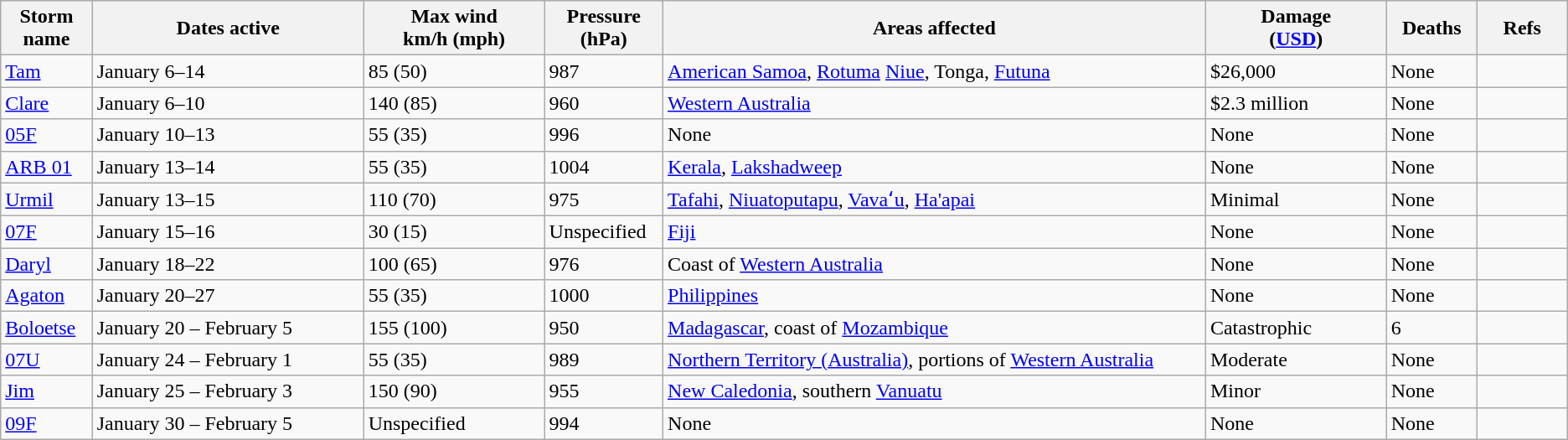<table class="wikitable sortable">
<tr>
<th width="5%">Storm name</th>
<th width="15%">Dates active</th>
<th width="10%">Max wind<br>km/h (mph)</th>
<th width="5%">Pressure<br>(hPa)</th>
<th width="30%">Areas affected</th>
<th width="10%">Damage<br>(<a href='#'>USD</a>)</th>
<th width="5%">Deaths</th>
<th width="5%">Refs</th>
</tr>
<tr>
<td><a href='#'>Tam</a></td>
<td>January 6–14</td>
<td>85 (50)</td>
<td>987</td>
<td><a href='#'>American Samoa</a>, <a href='#'>Rotuma</a> <a href='#'>Niue</a>, Tonga, <a href='#'>Futuna</a></td>
<td>$26,000</td>
<td>None</td>
<td></td>
</tr>
<tr>
<td><a href='#'>Clare</a></td>
<td>January 6–10</td>
<td>140 (85)</td>
<td>960</td>
<td><a href='#'>Western Australia</a></td>
<td>$2.3 million</td>
<td>None</td>
<td></td>
</tr>
<tr>
<td><a href='#'>05F</a></td>
<td>January 10–13</td>
<td>55 (35)</td>
<td>996</td>
<td>None</td>
<td>None</td>
<td>None</td>
<td></td>
</tr>
<tr>
<td><a href='#'>ARB 01</a></td>
<td>January 13–14</td>
<td>55 (35)</td>
<td>1004</td>
<td><a href='#'>Kerala</a>, <a href='#'>Lakshadweep</a></td>
<td>None</td>
<td>None</td>
<td></td>
</tr>
<tr>
<td><a href='#'>Urmil</a></td>
<td>January 13–15</td>
<td>110 (70)</td>
<td>975</td>
<td><a href='#'>Tafahi</a>, <a href='#'>Niuatoputapu</a>, <a href='#'>Vavaʻu</a>, <a href='#'>Ha'apai</a></td>
<td>Minimal</td>
<td>None</td>
<td></td>
</tr>
<tr>
<td><a href='#'>07F</a></td>
<td>January 15–16</td>
<td>30 (15)</td>
<td>Unspecified</td>
<td><a href='#'>Fiji</a></td>
<td>None</td>
<td>None</td>
<td></td>
</tr>
<tr>
<td><a href='#'>Daryl</a></td>
<td>January 18–22</td>
<td>100 (65)</td>
<td>976</td>
<td>Coast of <a href='#'>Western Australia</a></td>
<td>None</td>
<td>None</td>
<td></td>
</tr>
<tr>
<td><a href='#'>Agaton</a></td>
<td>January 20–27</td>
<td>55 (35)</td>
<td>1000</td>
<td><a href='#'>Philippines</a></td>
<td>None</td>
<td>None</td>
<td></td>
</tr>
<tr>
<td><a href='#'>Boloetse</a></td>
<td>January 20 – February 5</td>
<td>155 (100)</td>
<td>950</td>
<td><a href='#'>Madagascar</a>, coast of <a href='#'>Mozambique</a></td>
<td>Catastrophic</td>
<td>6</td>
<td></td>
</tr>
<tr>
<td><a href='#'>07U</a></td>
<td>January 24 – February 1</td>
<td>55 (35)</td>
<td>989</td>
<td><a href='#'>Northern Territory (Australia)</a>, portions of <a href='#'>Western Australia</a></td>
<td>Moderate</td>
<td>None</td>
<td></td>
</tr>
<tr>
<td><a href='#'>Jim</a></td>
<td>January 25 – February 3</td>
<td>150 (90)</td>
<td>955</td>
<td><a href='#'>New Caledonia</a>, southern <a href='#'>Vanuatu</a></td>
<td>Minor</td>
<td>None</td>
<td></td>
</tr>
<tr>
<td><a href='#'>09F</a></td>
<td>January 30 – February 5</td>
<td>Unspecified</td>
<td>994</td>
<td>None</td>
<td>None</td>
<td>None</td>
<td></td>
</tr>
</table>
